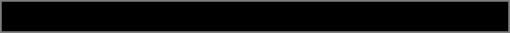<table style="border: 1px solid gray; color:yellow; margin-left: auto; margin-right: auto;" cellspacing="0" cellpadding="0" width="340px">
<tr>
<td align="center" height="20" style="background:#000000;"><span></span></td>
</tr>
</table>
